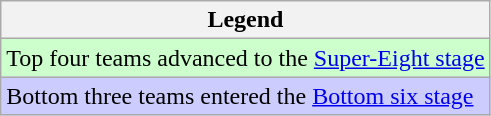<table class="wikitable">
<tr>
<th>Legend</th>
</tr>
<tr style="background:#ccffcc;">
<td>Top four teams advanced to the <a href='#'>Super-Eight stage</a></td>
</tr>
<tr style="background:#ccccff;">
<td>Bottom three teams entered the <a href='#'>Bottom six stage</a></td>
</tr>
</table>
